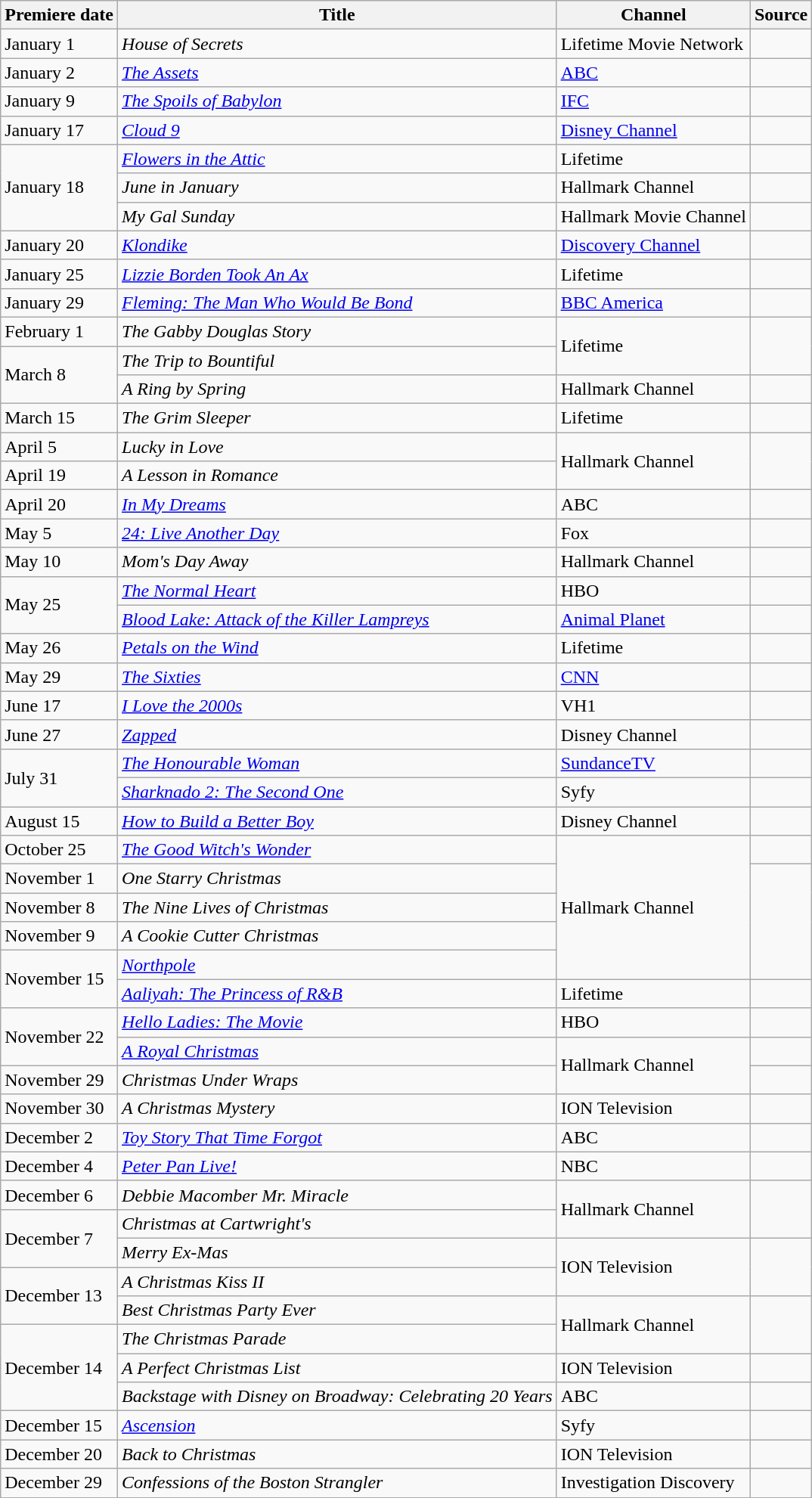<table class="wikitable sortable">
<tr>
<th>Premiere date</th>
<th>Title</th>
<th>Channel</th>
<th>Source</th>
</tr>
<tr>
<td>January 1</td>
<td><em>House of Secrets</em></td>
<td>Lifetime Movie Network</td>
<td></td>
</tr>
<tr>
<td>January 2</td>
<td><em><a href='#'>The Assets</a></em></td>
<td><a href='#'>ABC</a></td>
<td></td>
</tr>
<tr>
<td>January 9</td>
<td><em><a href='#'>The Spoils of Babylon</a></em></td>
<td><a href='#'>IFC</a></td>
<td></td>
</tr>
<tr>
<td>January 17</td>
<td><em><a href='#'>Cloud 9</a></em></td>
<td><a href='#'>Disney Channel</a></td>
<td></td>
</tr>
<tr>
<td rowspan="3">January 18</td>
<td><em><a href='#'>Flowers in the Attic</a></em></td>
<td>Lifetime</td>
<td></td>
</tr>
<tr>
<td><em>June in January</em></td>
<td>Hallmark Channel</td>
<td></td>
</tr>
<tr>
<td><em>My Gal Sunday</em></td>
<td>Hallmark Movie Channel</td>
<td></td>
</tr>
<tr>
<td>January 20</td>
<td><em><a href='#'>Klondike</a></em></td>
<td><a href='#'>Discovery Channel</a></td>
<td></td>
</tr>
<tr>
<td>January 25</td>
<td><em><a href='#'>Lizzie Borden Took An Ax</a></em></td>
<td>Lifetime</td>
<td></td>
</tr>
<tr>
<td>January 29</td>
<td><em><a href='#'>Fleming: The Man Who Would Be Bond</a></em></td>
<td><a href='#'>BBC America</a></td>
<td></td>
</tr>
<tr>
<td>February 1</td>
<td><em>The Gabby Douglas Story</em></td>
<td rowspan="2">Lifetime</td>
<td rowspan="2"></td>
</tr>
<tr>
<td rowspan="2">March 8</td>
<td><em>The Trip to Bountiful</em></td>
</tr>
<tr>
<td><em>A Ring by Spring</em></td>
<td>Hallmark Channel</td>
<td></td>
</tr>
<tr>
<td>March 15</td>
<td><em>The Grim Sleeper</em></td>
<td>Lifetime</td>
<td></td>
</tr>
<tr>
<td>April 5</td>
<td><em>Lucky in Love</em></td>
<td rowspan="2">Hallmark Channel</td>
<td rowspan="2"></td>
</tr>
<tr>
<td>April 19</td>
<td><em>A Lesson in Romance</em></td>
</tr>
<tr>
<td>April 20</td>
<td><em><a href='#'>In My Dreams</a></em></td>
<td>ABC</td>
<td></td>
</tr>
<tr>
<td>May 5</td>
<td><em><a href='#'>24: Live Another Day</a></em></td>
<td>Fox</td>
<td></td>
</tr>
<tr>
<td>May 10</td>
<td><em>Mom's Day Away</em></td>
<td>Hallmark Channel</td>
<td></td>
</tr>
<tr>
<td rowspan="2">May 25</td>
<td><em><a href='#'>The Normal Heart</a></em></td>
<td>HBO</td>
<td></td>
</tr>
<tr>
<td><em><a href='#'>Blood Lake: Attack of the Killer Lampreys</a></em></td>
<td><a href='#'>Animal Planet</a></td>
<td></td>
</tr>
<tr>
<td>May 26</td>
<td><em><a href='#'>Petals on the Wind</a></em></td>
<td>Lifetime</td>
<td></td>
</tr>
<tr>
<td>May 29</td>
<td><em><a href='#'>The Sixties</a></em></td>
<td><a href='#'>CNN</a></td>
<td></td>
</tr>
<tr>
<td>June 17</td>
<td><em><a href='#'>I Love the 2000s</a></em></td>
<td>VH1</td>
<td></td>
</tr>
<tr>
<td>June 27</td>
<td><em><a href='#'>Zapped</a></em></td>
<td>Disney Channel</td>
<td></td>
</tr>
<tr>
<td rowspan="2">July 31</td>
<td><em><a href='#'>The Honourable Woman</a></em></td>
<td><a href='#'>SundanceTV</a></td>
<td></td>
</tr>
<tr>
<td><em><a href='#'>Sharknado 2: The Second One</a></em></td>
<td>Syfy</td>
<td></td>
</tr>
<tr>
<td>August 15</td>
<td><em><a href='#'>How to Build a Better Boy</a></em></td>
<td>Disney Channel</td>
<td></td>
</tr>
<tr>
<td>October 25</td>
<td><em><a href='#'>The Good Witch's Wonder</a></em></td>
<td rowspan="5">Hallmark Channel</td>
<td></td>
</tr>
<tr>
<td>November 1</td>
<td><em>One Starry Christmas</em></td>
<td rowspan="4"></td>
</tr>
<tr>
<td>November 8</td>
<td><em>The Nine Lives of Christmas</em></td>
</tr>
<tr>
<td>November 9</td>
<td><em>A Cookie Cutter Christmas</em></td>
</tr>
<tr>
<td rowspan=2>November 15</td>
<td><em><a href='#'>Northpole</a></em></td>
</tr>
<tr>
<td><em><a href='#'>Aaliyah: The Princess of R&B</a></em></td>
<td>Lifetime</td>
<td></td>
</tr>
<tr>
<td rowspan="2">November 22</td>
<td><em><a href='#'>Hello Ladies: The Movie</a></em></td>
<td>HBO</td>
<td></td>
</tr>
<tr>
<td><em><a href='#'>A Royal Christmas</a></em></td>
<td rowspan="2">Hallmark Channel</td>
<td></td>
</tr>
<tr>
<td>November 29</td>
<td><em>Christmas Under Wraps</em></td>
<td></td>
</tr>
<tr>
<td>November 30</td>
<td><em>A Christmas Mystery</em></td>
<td>ION Television</td>
<td></td>
</tr>
<tr>
<td>December 2</td>
<td><em><a href='#'>Toy Story That Time Forgot</a></em></td>
<td>ABC</td>
<td></td>
</tr>
<tr>
<td>December 4</td>
<td><em><a href='#'>Peter Pan Live!</a></em></td>
<td>NBC</td>
<td></td>
</tr>
<tr>
<td>December 6</td>
<td><em>Debbie Macomber Mr. Miracle</em></td>
<td rowspan="2">Hallmark Channel</td>
<td rowspan="2"></td>
</tr>
<tr>
<td rowspan="2">December 7</td>
<td><em>Christmas at Cartwright's</em></td>
</tr>
<tr>
<td><em>Merry Ex-Mas</em></td>
<td rowspan="2">ION Television</td>
<td rowspan="2"></td>
</tr>
<tr>
<td rowspan="2">December 13</td>
<td><em>A Christmas Kiss II</em></td>
</tr>
<tr>
<td><em>Best Christmas Party Ever</em></td>
<td rowspan="2">Hallmark Channel</td>
<td rowspan="2"></td>
</tr>
<tr>
<td rowspan="3">December 14</td>
<td><em>The Christmas Parade</em></td>
</tr>
<tr>
<td><em>A Perfect Christmas List</em></td>
<td>ION Television</td>
<td></td>
</tr>
<tr>
<td><em>Backstage with Disney on Broadway: Celebrating 20 Years</em></td>
<td>ABC</td>
<td></td>
</tr>
<tr>
<td>December 15</td>
<td><em><a href='#'>Ascension</a></em></td>
<td>Syfy</td>
<td></td>
</tr>
<tr>
<td>December 20</td>
<td><em>Back to Christmas</em></td>
<td>ION Television</td>
<td></td>
</tr>
<tr>
<td>December 29</td>
<td><em>Confessions of the Boston Strangler</em></td>
<td>Investigation Discovery</td>
<td></td>
</tr>
</table>
